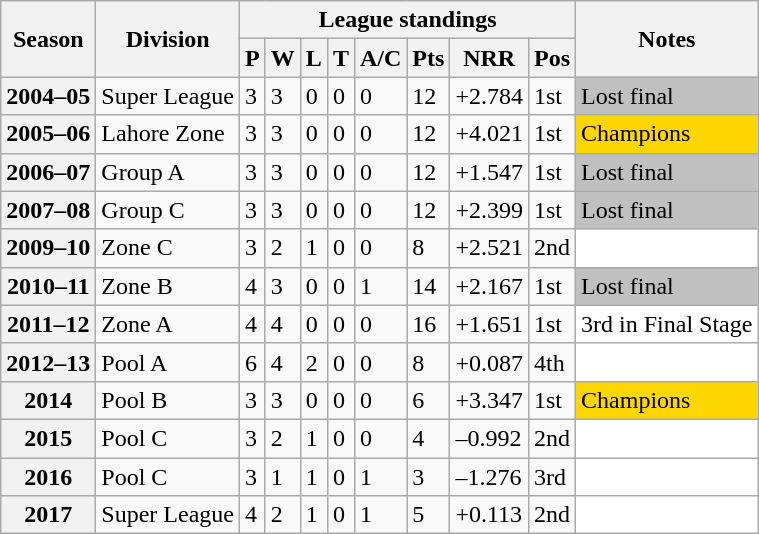<table class="wikitable sortable">
<tr>
<th scope="col" rowspan="2">Season</th>
<th scope="col" rowspan="2">Division</th>
<th scope="col" colspan="8">League standings</th>
<th scope="col" rowspan="2">Notes</th>
</tr>
<tr>
<th scope="col">P</th>
<th scope="col">W</th>
<th scope="col">L</th>
<th scope="col">T</th>
<th scope="col">A/C</th>
<th scope="col">Pts</th>
<th scope="col">NRR</th>
<th scope="col">Pos</th>
</tr>
<tr>
<th scope="row">2004–05</th>
<td>Super League</td>
<td>3</td>
<td>3</td>
<td>0</td>
<td>0</td>
<td>0</td>
<td>12</td>
<td>+2.784</td>
<td>1st</td>
<td style="background: silver;">Lost final</td>
</tr>
<tr>
<th scope="row">2005–06</th>
<td>Lahore Zone</td>
<td>3</td>
<td>3</td>
<td>0</td>
<td>0</td>
<td>0</td>
<td>12</td>
<td>+4.021</td>
<td>1st</td>
<td style="background: gold;">Champions</td>
</tr>
<tr>
<th scope="row">2006–07</th>
<td>Group A</td>
<td>3</td>
<td>3</td>
<td>0</td>
<td>0</td>
<td>0</td>
<td>12</td>
<td>+1.547</td>
<td>1st</td>
<td style="background: silver;">Lost final</td>
</tr>
<tr>
<th scope="row">2007–08</th>
<td>Group C</td>
<td>3</td>
<td>3</td>
<td>0</td>
<td>0</td>
<td>0</td>
<td>12</td>
<td>+2.399</td>
<td>1st</td>
<td style="background: silver;">Lost final</td>
</tr>
<tr>
<th scope="row">2009–10</th>
<td>Zone C</td>
<td>3</td>
<td>2</td>
<td>1</td>
<td>0</td>
<td>0</td>
<td>8</td>
<td>+2.521</td>
<td>2nd</td>
<td style="background: white;"></td>
</tr>
<tr>
<th scope="row">2010–11</th>
<td>Zone B</td>
<td>4</td>
<td>3</td>
<td>0</td>
<td>0</td>
<td>1</td>
<td>14</td>
<td>+2.167</td>
<td>1st</td>
<td style="background: silver;">Lost final</td>
</tr>
<tr>
<th scope="row">2011–12</th>
<td>Zone A</td>
<td>4</td>
<td>4</td>
<td>0</td>
<td>0</td>
<td>0</td>
<td>16</td>
<td>+1.651</td>
<td>1st</td>
<td style="background: white;">3rd in Final Stage</td>
</tr>
<tr>
<th scope="row">2012–13</th>
<td>Pool A</td>
<td>6</td>
<td>4</td>
<td>2</td>
<td>0</td>
<td>0</td>
<td>8</td>
<td>+0.087</td>
<td>4th</td>
<td style="background: white;"></td>
</tr>
<tr>
<th scope="row">2014</th>
<td>Pool B</td>
<td>3</td>
<td>3</td>
<td>0</td>
<td>0</td>
<td>0</td>
<td>6</td>
<td>+3.347</td>
<td>1st</td>
<td style="background: gold;">Champions</td>
</tr>
<tr>
<th scope="row">2015</th>
<td>Pool C</td>
<td>3</td>
<td>2</td>
<td>1</td>
<td>0</td>
<td>0</td>
<td>4</td>
<td>–0.992</td>
<td>2nd</td>
<td style="background: white;"></td>
</tr>
<tr>
<th scope="row">2016</th>
<td>Pool C</td>
<td>3</td>
<td>1</td>
<td>1</td>
<td>0</td>
<td>1</td>
<td>3</td>
<td>–1.276</td>
<td>3rd</td>
<td style="background: white;"></td>
</tr>
<tr>
<th scope="row">2017</th>
<td>Super League</td>
<td>4</td>
<td>2</td>
<td>1</td>
<td>0</td>
<td>1</td>
<td>5</td>
<td>+0.113</td>
<td>2nd</td>
<td style="background: white;"></td>
</tr>
</table>
